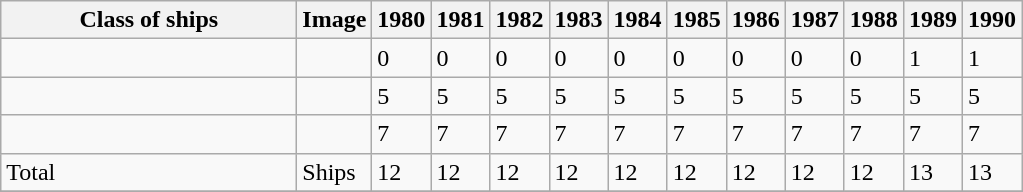<table class="wikitable sortable collapsible collapsed">
<tr>
<th style="width:29%;">Class of ships</th>
<th>Image</th>
<th>1980</th>
<th>1981</th>
<th>1982</th>
<th>1983</th>
<th>1984</th>
<th>1985</th>
<th>1986</th>
<th>1987</th>
<th>1988</th>
<th>1989</th>
<th>1990</th>
</tr>
<tr valign="top">
<td></td>
<td></td>
<td>0</td>
<td>0</td>
<td>0</td>
<td>0</td>
<td>0</td>
<td>0</td>
<td>0</td>
<td>0</td>
<td>0</td>
<td>1</td>
<td>1</td>
</tr>
<tr valign="top">
<td></td>
<td></td>
<td>5</td>
<td>5</td>
<td>5</td>
<td>5</td>
<td>5</td>
<td>5</td>
<td>5</td>
<td>5</td>
<td>5</td>
<td>5</td>
<td>5</td>
</tr>
<tr valign="top">
<td></td>
<td></td>
<td>7</td>
<td>7</td>
<td>7</td>
<td>7</td>
<td>7</td>
<td>7</td>
<td>7</td>
<td>7</td>
<td>7</td>
<td>7</td>
<td>7</td>
</tr>
<tr valign="top">
<td>Total</td>
<td>Ships</td>
<td>12</td>
<td>12</td>
<td>12</td>
<td>12</td>
<td>12</td>
<td>12</td>
<td>12</td>
<td>12</td>
<td>12</td>
<td>13</td>
<td>13</td>
</tr>
<tr>
</tr>
</table>
